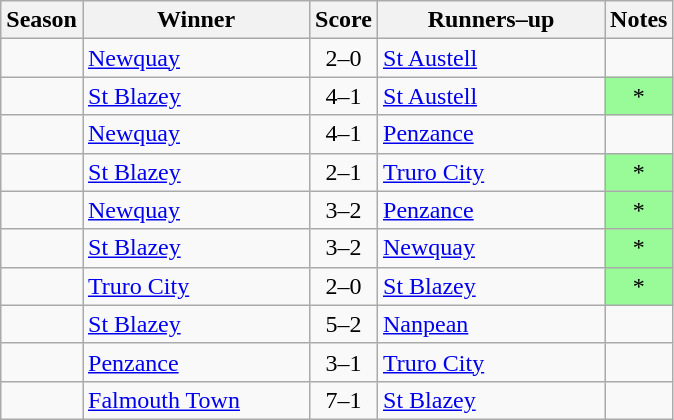<table class="sortable wikitable">
<tr>
<th>Season</th>
<th style="width:9em">Winner</th>
<th>Score</th>
<th style="width:9em">Runners–up</th>
<th>Notes</th>
</tr>
<tr>
<td align=center></td>
<td><a href='#'>Newquay</a></td>
<td align=center>2–0</td>
<td><a href='#'>St Austell</a></td>
<td></td>
</tr>
<tr>
<td align=center></td>
<td><a href='#'>St Blazey</a></td>
<td align=center>4–1</td>
<td><a href='#'>St Austell</a></td>
<td style="background-color:#98FB98" align=center>*</td>
</tr>
<tr>
<td align=center></td>
<td><a href='#'>Newquay</a></td>
<td align=center>4–1</td>
<td><a href='#'>Penzance</a></td>
<td></td>
</tr>
<tr>
<td align=center></td>
<td><a href='#'>St Blazey</a></td>
<td align=center>2–1</td>
<td><a href='#'>Truro City</a></td>
<td style="background-color:#98FB98" align=center>*</td>
</tr>
<tr>
<td align=center></td>
<td><a href='#'>Newquay</a></td>
<td align=center>3–2</td>
<td><a href='#'>Penzance</a></td>
<td style="background-color:#98FB98" align=center>*</td>
</tr>
<tr>
<td align=center></td>
<td><a href='#'>St Blazey</a></td>
<td align=center>3–2</td>
<td><a href='#'>Newquay</a></td>
<td style="background-color:#98FB98" align=center>*</td>
</tr>
<tr>
<td align=center></td>
<td><a href='#'>Truro City</a></td>
<td align=center>2–0</td>
<td><a href='#'>St Blazey</a></td>
<td style="background-color:#98FB98" align=center>*</td>
</tr>
<tr>
<td align=center></td>
<td><a href='#'>St Blazey</a></td>
<td align=center>5–2</td>
<td><a href='#'>Nanpean</a></td>
<td></td>
</tr>
<tr>
<td align=center></td>
<td><a href='#'>Penzance</a></td>
<td align=center>3–1</td>
<td><a href='#'>Truro City</a></td>
<td></td>
</tr>
<tr>
<td align=center></td>
<td><a href='#'>Falmouth Town</a></td>
<td align=center>7–1</td>
<td><a href='#'>St Blazey</a></td>
<td></td>
</tr>
</table>
